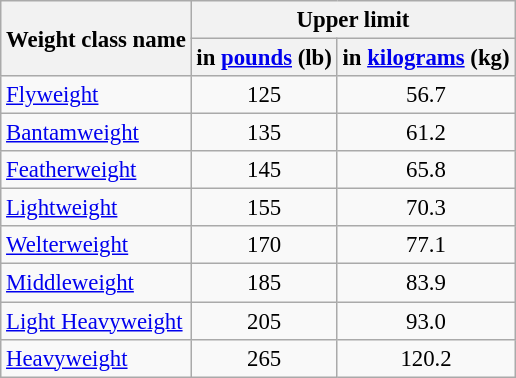<table class="wikitable" style="font-size:95%;">
<tr>
<th rowspan="2">Weight class name</th>
<th colspan="2">Upper limit</th>
</tr>
<tr>
<th>in <a href='#'>pounds</a> (lb)</th>
<th>in <a href='#'>kilograms</a> (kg)</th>
</tr>
<tr align="center">
<td align="left"><a href='#'>Flyweight</a></td>
<td>125</td>
<td>56.7</td>
</tr>
<tr align="center">
<td align="left"><a href='#'>Bantamweight</a></td>
<td>135</td>
<td>61.2</td>
</tr>
<tr align="center">
<td align="left"><a href='#'>Featherweight</a></td>
<td>145</td>
<td>65.8</td>
</tr>
<tr align="center">
<td align="left"><a href='#'>Lightweight</a></td>
<td>155</td>
<td>70.3</td>
</tr>
<tr align="center">
<td align="left"><a href='#'>Welterweight</a></td>
<td>170</td>
<td>77.1</td>
</tr>
<tr align="center">
<td align="left"><a href='#'>Middleweight</a></td>
<td>185</td>
<td>83.9</td>
</tr>
<tr align="center">
<td align="left"><a href='#'>Light Heavyweight</a></td>
<td>205</td>
<td>93.0</td>
</tr>
<tr align="center">
<td align="left"><a href='#'>Heavyweight</a></td>
<td>265</td>
<td>120.2</td>
</tr>
</table>
